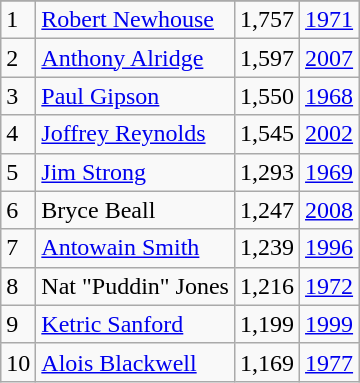<table class="wikitable">
<tr>
</tr>
<tr>
<td>1</td>
<td><a href='#'>Robert Newhouse</a></td>
<td>1,757</td>
<td><a href='#'>1971</a></td>
</tr>
<tr>
<td>2</td>
<td><a href='#'>Anthony Alridge</a></td>
<td>1,597</td>
<td><a href='#'>2007</a></td>
</tr>
<tr>
<td>3</td>
<td><a href='#'>Paul Gipson</a></td>
<td>1,550</td>
<td><a href='#'>1968</a></td>
</tr>
<tr>
<td>4</td>
<td><a href='#'>Joffrey Reynolds</a></td>
<td>1,545</td>
<td><a href='#'>2002</a></td>
</tr>
<tr>
<td>5</td>
<td><a href='#'>Jim Strong</a></td>
<td>1,293</td>
<td><a href='#'>1969</a></td>
</tr>
<tr>
<td>6</td>
<td>Bryce Beall</td>
<td>1,247</td>
<td><a href='#'>2008</a></td>
</tr>
<tr>
<td>7</td>
<td><a href='#'>Antowain Smith</a></td>
<td>1,239</td>
<td><a href='#'>1996</a></td>
</tr>
<tr>
<td>8</td>
<td>Nat "Puddin" Jones</td>
<td>1,216</td>
<td><a href='#'>1972</a></td>
</tr>
<tr>
<td>9</td>
<td><a href='#'>Ketric Sanford</a></td>
<td>1,199</td>
<td><a href='#'>1999</a></td>
</tr>
<tr>
<td>10</td>
<td><a href='#'>Alois Blackwell</a></td>
<td>1,169</td>
<td><a href='#'>1977</a></td>
</tr>
</table>
